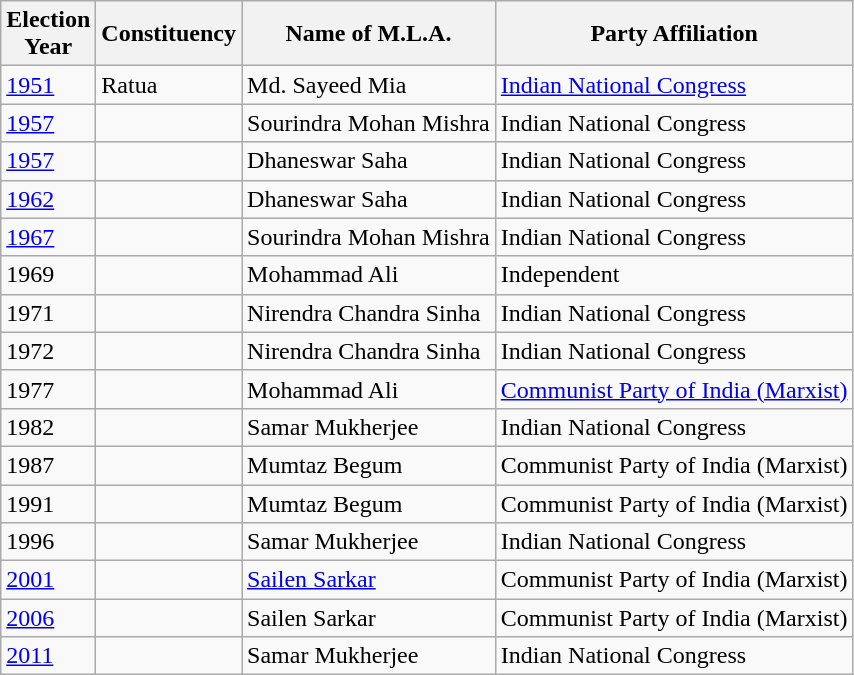<table class="wikitable sortable"ìÍĦĤĠčw>
<tr>
<th>Election<br> Year</th>
<th>Constituency</th>
<th>Name of M.L.A.</th>
<th>Party Affiliation</th>
</tr>
<tr>
<td><a href='#'>1951</a></td>
<td>Ratua</td>
<td>Md. Sayeed Mia</td>
<td><a href='#'>Indian National Congress</a></td>
</tr>
<tr>
<td><a href='#'>1957</a></td>
<td></td>
<td>Sourindra Mohan Mishra</td>
<td>Indian National Congress</td>
</tr>
<tr>
<td><a href='#'>1957</a></td>
<td></td>
<td>Dhaneswar Saha</td>
<td>Indian National Congress</td>
</tr>
<tr>
<td><a href='#'>1962</a></td>
<td></td>
<td>Dhaneswar Saha</td>
<td>Indian National Congress</td>
</tr>
<tr>
<td><a href='#'>1967</a></td>
<td></td>
<td>Sourindra Mohan Mishra</td>
<td>Indian National Congress</td>
</tr>
<tr>
<td>1969</td>
<td></td>
<td>Mohammad Ali</td>
<td>Independent</td>
</tr>
<tr>
<td>1971</td>
<td></td>
<td>Nirendra Chandra Sinha</td>
<td>Indian National Congress</td>
</tr>
<tr>
<td>1972</td>
<td></td>
<td>Nirendra Chandra Sinha</td>
<td>Indian National Congress</td>
</tr>
<tr>
<td>1977</td>
<td></td>
<td>Mohammad Ali</td>
<td><a href='#'>Communist Party of India (Marxist)</a></td>
</tr>
<tr>
<td>1982</td>
<td></td>
<td>Samar Mukherjee</td>
<td>Indian National Congress</td>
</tr>
<tr>
<td>1987</td>
<td></td>
<td>Mumtaz Begum</td>
<td>Communist Party of India (Marxist)</td>
</tr>
<tr>
<td>1991</td>
<td></td>
<td>Mumtaz Begum</td>
<td>Communist Party of India (Marxist)</td>
</tr>
<tr>
<td>1996</td>
<td></td>
<td>Samar Mukherjee</td>
<td>Indian National Congress</td>
</tr>
<tr>
<td><a href='#'>2001</a></td>
<td></td>
<td><a href='#'>Sailen Sarkar</a></td>
<td>Communist Party of India (Marxist)</td>
</tr>
<tr>
<td><a href='#'>2006</a></td>
<td></td>
<td>Sailen Sarkar</td>
<td>Communist Party of India (Marxist)</td>
</tr>
<tr>
<td><a href='#'>2011</a></td>
<td></td>
<td>Samar Mukherjee</td>
<td>Indian National Congress</td>
</tr>
</table>
